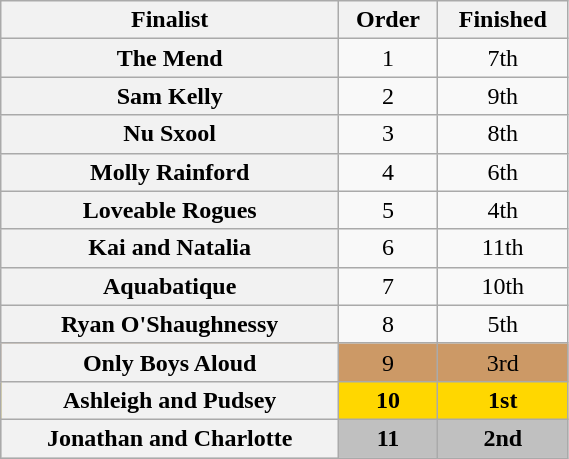<table class="wikitable plainrowheaders sortable" style="text-align:center; width:30%;">
<tr>
<th scope="col style="width:15em;">Finalist</th>
<th scope="col style="width:1em;">Order</th>
<th scope="col style="width:13em;">Finished </th>
</tr>
<tr>
<th scope="row">The Mend</th>
<td>1</td>
<td>7th</td>
</tr>
<tr>
<th scope="row">Sam Kelly</th>
<td>2</td>
<td>9th</td>
</tr>
<tr>
<th scope="row">Nu Sxool</th>
<td>3</td>
<td>8th</td>
</tr>
<tr>
<th scope="row">Molly Rainford</th>
<td>4</td>
<td>6th</td>
</tr>
<tr>
<th scope="row">Loveable Rogues</th>
<td>5</td>
<td>4th</td>
</tr>
<tr>
<th scope="row">Kai and Natalia</th>
<td>6</td>
<td>11th</td>
</tr>
<tr>
<th scope="row">Aquabatique</th>
<td>7</td>
<td>10th</td>
</tr>
<tr>
<th scope="row">Ryan O'Shaughnessy</th>
<td>8</td>
<td>5th</td>
</tr>
<tr bgcolor=#c96>
<th scope="row">Only Boys Aloud</th>
<td>9</td>
<td>3rd</td>
</tr>
<tr bgcolor=gold>
<th scope="row"><strong>Ashleigh and Pudsey</strong></th>
<td><strong>10</strong></td>
<td><strong>1st</strong></td>
</tr>
<tr bgcolor=silver>
<th scope="row"><strong>Jonathan and Charlotte</strong></th>
<td><strong>11</strong></td>
<td><strong>2nd</strong></td>
</tr>
</table>
